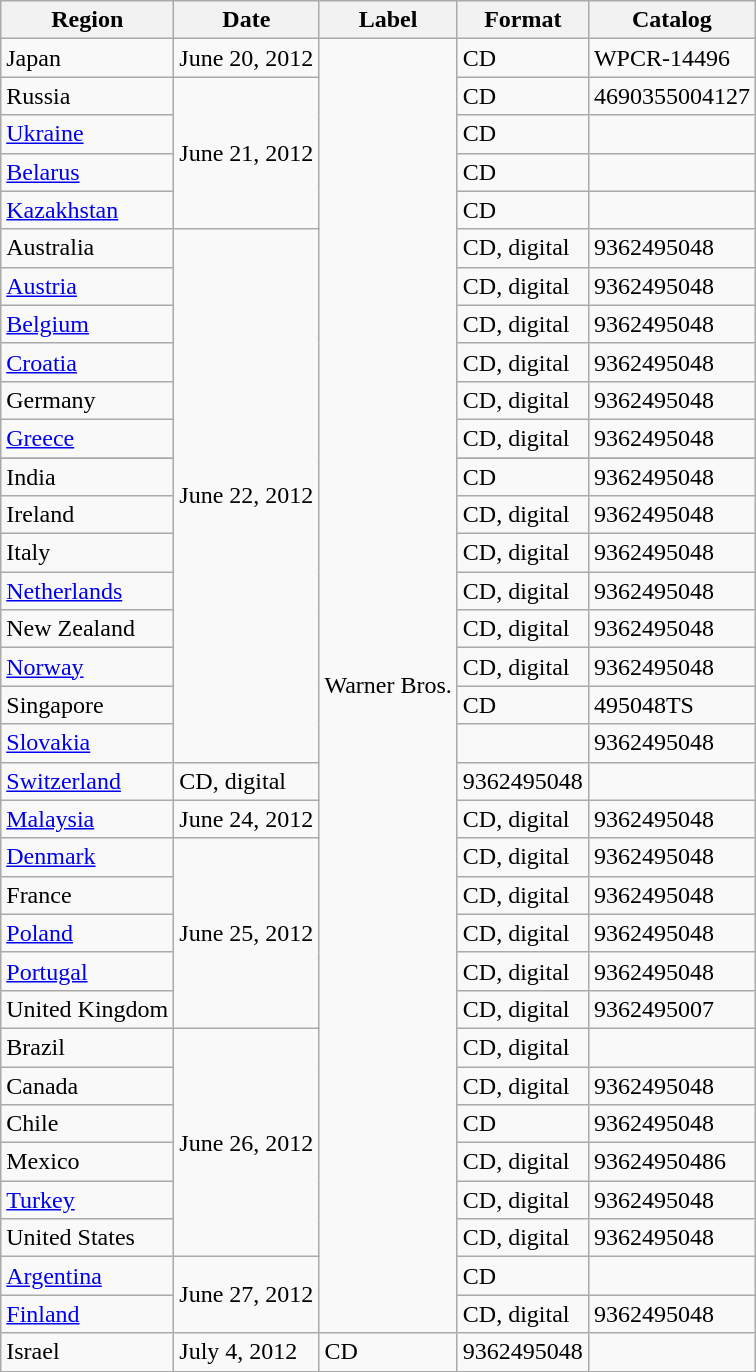<table class="wikitable sortable">
<tr>
<th>Region</th>
<th>Date</th>
<th>Label</th>
<th>Format</th>
<th>Catalog</th>
</tr>
<tr>
<td>Japan</td>
<td>June 20, 2012</td>
<td rowspan="35">Warner Bros.</td>
<td>CD</td>
<td>WPCR-14496</td>
</tr>
<tr>
<td>Russia</td>
<td rowspan="4">June 21, 2012</td>
<td>CD</td>
<td>4690355004127</td>
</tr>
<tr>
<td><a href='#'>Ukraine</a></td>
<td>CD</td>
<td></td>
</tr>
<tr>
<td><a href='#'>Belarus</a></td>
<td>CD</td>
<td></td>
</tr>
<tr>
<td><a href='#'>Kazakhstan</a></td>
<td>CD</td>
<td></td>
</tr>
<tr>
<td>Australia</td>
<td rowspan="15">June 22, 2012</td>
<td>CD, digital</td>
<td>9362495048</td>
</tr>
<tr>
<td><a href='#'>Austria</a></td>
<td>CD, digital</td>
<td>9362495048</td>
</tr>
<tr>
<td><a href='#'>Belgium</a></td>
<td>CD, digital</td>
<td>9362495048</td>
</tr>
<tr>
<td><a href='#'>Croatia</a></td>
<td>CD, digital</td>
<td>9362495048</td>
</tr>
<tr>
<td>Germany</td>
<td>CD, digital</td>
<td>9362495048</td>
</tr>
<tr>
<td><a href='#'>Greece</a></td>
<td>CD, digital</td>
<td>9362495048</td>
</tr>
<tr>
</tr>
<tr>
<td>India</td>
<td>CD</td>
<td>9362495048</td>
</tr>
<tr>
<td>Ireland</td>
<td>CD, digital</td>
<td>9362495048</td>
</tr>
<tr>
<td>Italy</td>
<td>CD, digital</td>
<td>9362495048</td>
</tr>
<tr>
<td><a href='#'>Netherlands</a></td>
<td>CD, digital</td>
<td>9362495048</td>
</tr>
<tr>
<td>New Zealand</td>
<td>CD, digital</td>
<td>9362495048</td>
</tr>
<tr>
<td><a href='#'>Norway</a></td>
<td>CD, digital</td>
<td>9362495048</td>
</tr>
<tr>
<td>Singapore</td>
<td>CD</td>
<td>495048TS</td>
</tr>
<tr>
<td><a href='#'>Slovakia</a></td>
<td></td>
<td>9362495048</td>
</tr>
<tr>
<td><a href='#'>Switzerland</a></td>
<td>CD, digital</td>
<td>9362495048</td>
</tr>
<tr>
<td><a href='#'>Malaysia</a></td>
<td>June 24, 2012</td>
<td>CD, digital</td>
<td>9362495048</td>
</tr>
<tr>
<td><a href='#'>Denmark</a></td>
<td rowspan="5">June 25, 2012</td>
<td>CD, digital</td>
<td>9362495048</td>
</tr>
<tr>
<td>France</td>
<td>CD, digital</td>
<td>9362495048</td>
</tr>
<tr>
<td><a href='#'>Poland</a></td>
<td>CD, digital</td>
<td>9362495048</td>
</tr>
<tr>
<td><a href='#'>Portugal</a></td>
<td>CD, digital</td>
<td>9362495048</td>
</tr>
<tr>
<td>United Kingdom</td>
<td>CD, digital</td>
<td>9362495007</td>
</tr>
<tr>
<td>Brazil</td>
<td rowspan="6">June 26, 2012</td>
<td>CD, digital</td>
<td></td>
</tr>
<tr>
<td>Canada</td>
<td>CD, digital</td>
<td>9362495048</td>
</tr>
<tr>
<td>Chile</td>
<td>CD</td>
<td>9362495048</td>
</tr>
<tr>
<td>Mexico</td>
<td>CD, digital</td>
<td>93624950486</td>
</tr>
<tr>
<td><a href='#'>Turkey</a></td>
<td>CD, digital</td>
<td>9362495048</td>
</tr>
<tr>
<td>United States</td>
<td>CD, digital</td>
<td>9362495048</td>
</tr>
<tr>
<td><a href='#'>Argentina</a></td>
<td rowspan="2">June 27, 2012</td>
<td>CD</td>
<td></td>
</tr>
<tr>
<td><a href='#'>Finland</a></td>
<td>CD, digital</td>
<td>9362495048</td>
</tr>
<tr>
<td>Israel</td>
<td>July 4, 2012</td>
<td>CD</td>
<td>9362495048</td>
</tr>
<tr>
</tr>
</table>
